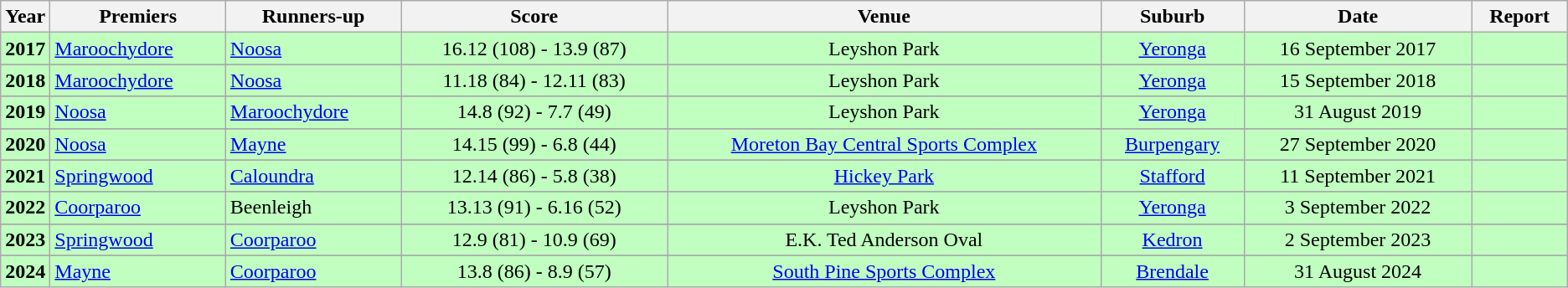<table class="wikitable sortable" style="text-align:left; text-valign:center">
<tr>
<th width=3%>Year</th>
<th>Premiers</th>
<th>Runners-up</th>
<th>Score</th>
<th>Venue</th>
<th>Suburb</th>
<th class=unsortable>Date</th>
<th class=unsortable>Report</th>
</tr>
<tr style="background:#C0FFC0;">
<td align=center><strong>2017</strong></td>
<td><a href='#'>Maroochydore</a></td>
<td><a href='#'>Noosa</a></td>
<td align=center>16.12 (108) - 13.9 (87)</td>
<td align=center>Leyshon Park</td>
<td align=center><a href='#'>Yeronga</a></td>
<td align=center>16 September 2017</td>
<td align=center></td>
</tr>
<tr>
</tr>
<tr style="background:#C0FFC0;">
<td align=center><strong>2018</strong></td>
<td><a href='#'>Maroochydore</a></td>
<td><a href='#'>Noosa</a></td>
<td align=center>11.18 (84) - 12.11 (83)</td>
<td align=center>Leyshon Park</td>
<td align=center><a href='#'>Yeronga</a></td>
<td align=center>15 September 2018</td>
<td align=center></td>
</tr>
<tr>
</tr>
<tr style="background:#C0FFC0;">
<td align=center><strong>2019</strong></td>
<td><a href='#'>Noosa</a></td>
<td><a href='#'>Maroochydore</a></td>
<td align=center>14.8 (92) - 7.7 (49)</td>
<td align=center>Leyshon Park</td>
<td align=center><a href='#'>Yeronga</a></td>
<td align=center>31 August 2019</td>
<td align=center></td>
</tr>
<tr>
</tr>
<tr style="background:#C0FFC0;">
<td align=center><strong>2020</strong></td>
<td><a href='#'>Noosa</a></td>
<td><a href='#'>Mayne</a></td>
<td align=center>14.15 (99) - 6.8 (44)</td>
<td align=center><a href='#'>Moreton Bay Central Sports Complex</a></td>
<td align=center><a href='#'>Burpengary</a></td>
<td align=center>27 September 2020</td>
<td align=center></td>
</tr>
<tr>
</tr>
<tr style="background:#C0FFC0;">
<td align=center><strong>2021</strong></td>
<td><a href='#'>Springwood</a></td>
<td><a href='#'>Caloundra</a></td>
<td align=center>12.14 (86) - 5.8 (38)</td>
<td align=center><a href='#'>Hickey Park</a></td>
<td align=center><a href='#'>Stafford</a></td>
<td align=center>11 September 2021</td>
<td align=center></td>
</tr>
<tr>
</tr>
<tr style="background:#C0FFC0;">
<td align=center><strong>2022</strong></td>
<td><a href='#'>Coorparoo</a></td>
<td>Beenleigh</td>
<td align=center>13.13 (91) - 6.16 (52)</td>
<td align=center>Leyshon Park</td>
<td align=center><a href='#'>Yeronga</a></td>
<td align=center>3 September 2022</td>
<td align=center></td>
</tr>
<tr>
</tr>
<tr style="background:#C0FFC0;">
<td align=center><strong>2023</strong></td>
<td><a href='#'>Springwood</a></td>
<td><a href='#'>Coorparoo</a></td>
<td align=center>12.9 (81) - 10.9 (69)</td>
<td align=center>E.K. Ted Anderson Oval</td>
<td align=center><a href='#'>Kedron</a></td>
<td align=center>2 September 2023</td>
<td align=center></td>
</tr>
<tr>
</tr>
<tr style="background:#C0FFC0;">
<td align=center><strong>2024</strong></td>
<td><a href='#'>Mayne</a></td>
<td><a href='#'>Coorparoo</a></td>
<td align=center>13.8 (86) - 8.9 (57)</td>
<td align=center><a href='#'>South Pine Sports Complex</a></td>
<td align=center><a href='#'>Brendale</a></td>
<td align=center>31 August 2024</td>
<td align=center></td>
</tr>
</table>
